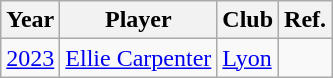<table class="wikitable">
<tr>
<th>Year</th>
<th>Player</th>
<th>Club</th>
<th>Ref.</th>
</tr>
<tr>
<td><a href='#'>2023</a></td>
<td> <a href='#'>Ellie Carpenter</a></td>
<td> <a href='#'>Lyon</a></td>
<td></td>
</tr>
</table>
